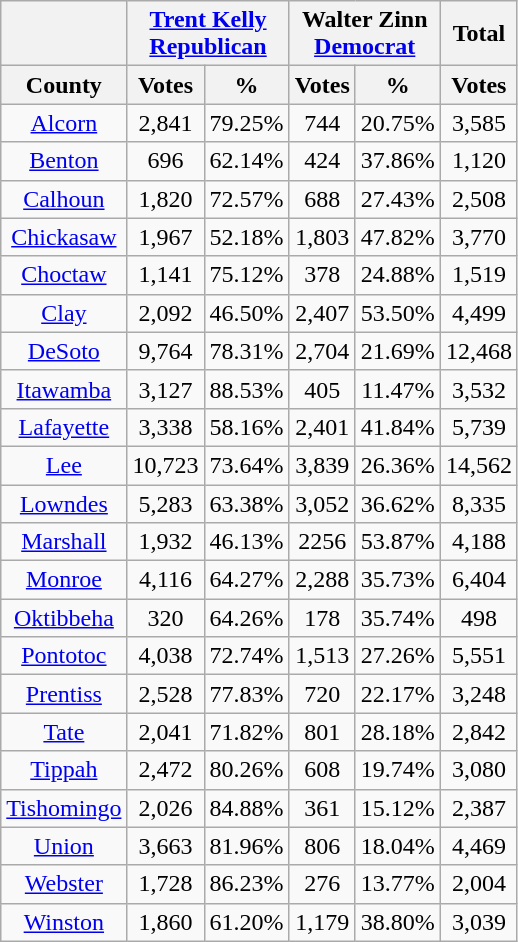<table class="wikitable sortable" style="text-align:center">
<tr>
<th></th>
<th colspan="2" style="text-align:center;"><a href='#'>Trent Kelly</a><br><a href='#'>Republican</a></th>
<th colspan="2" style="text-align:center;">Walter Zinn<br><a href='#'>Democrat</a></th>
<th style="text-align:center;">Total</th>
</tr>
<tr>
<th style="text-align:center;">County</th>
<th style="text-align:center;" data-sort-type="number">Votes</th>
<th style="text-align:center;" data-sort-type="number">%</th>
<th style="text-align:center;" data-sort-type="number">Votes</th>
<th style="text-align:center;" data-sort-type="number">%</th>
<th style="text-align:center;" data-sort-type="number">Votes</th>
</tr>
<tr>
<td style="text-align:center;"><a href='#'>Alcorn</a></td>
<td>2,841</td>
<td>79.25%</td>
<td>744</td>
<td>20.75%</td>
<td>3,585</td>
</tr>
<tr>
<td style="text-align:center;"><a href='#'>Benton</a></td>
<td>696</td>
<td>62.14%</td>
<td>424</td>
<td>37.86%</td>
<td>1,120</td>
</tr>
<tr>
<td style="text-align:center;"><a href='#'>Calhoun</a></td>
<td>1,820</td>
<td>72.57%</td>
<td>688</td>
<td>27.43%</td>
<td>2,508</td>
</tr>
<tr>
<td style="text-align:center;"><a href='#'>Chickasaw</a></td>
<td>1,967</td>
<td>52.18%</td>
<td>1,803</td>
<td>47.82%</td>
<td>3,770</td>
</tr>
<tr>
<td style="text-align:center;"><a href='#'>Choctaw</a></td>
<td>1,141</td>
<td>75.12%</td>
<td>378</td>
<td>24.88%</td>
<td>1,519</td>
</tr>
<tr>
<td style="text-align:center;"><a href='#'>Clay</a></td>
<td>2,092</td>
<td>46.50%</td>
<td>2,407</td>
<td>53.50%</td>
<td>4,499</td>
</tr>
<tr>
<td style="text-align:center;"><a href='#'>DeSoto</a></td>
<td>9,764</td>
<td>78.31%</td>
<td>2,704</td>
<td>21.69%</td>
<td>12,468</td>
</tr>
<tr>
<td style="text-align:center;"><a href='#'>Itawamba</a></td>
<td>3,127</td>
<td>88.53%</td>
<td>405</td>
<td>11.47%</td>
<td>3,532</td>
</tr>
<tr>
<td style="text-align:center;"><a href='#'>Lafayette</a></td>
<td>3,338</td>
<td>58.16%</td>
<td>2,401</td>
<td>41.84%</td>
<td>5,739</td>
</tr>
<tr>
<td style="text-align:center;"><a href='#'>Lee</a></td>
<td>10,723</td>
<td>73.64%</td>
<td>3,839</td>
<td>26.36%</td>
<td>14,562</td>
</tr>
<tr>
<td style="text-align:center;"><a href='#'>Lowndes</a></td>
<td>5,283</td>
<td>63.38%</td>
<td>3,052</td>
<td>36.62%</td>
<td>8,335</td>
</tr>
<tr>
<td style="text-align:center;"><a href='#'>Marshall</a></td>
<td>1,932</td>
<td>46.13%</td>
<td>2256</td>
<td>53.87%</td>
<td>4,188</td>
</tr>
<tr>
<td style="text-align:center;"><a href='#'>Monroe</a></td>
<td>4,116</td>
<td>64.27%</td>
<td>2,288</td>
<td>35.73%</td>
<td>6,404</td>
</tr>
<tr>
<td style="text-align:center;"><a href='#'>Oktibbeha</a></td>
<td>320</td>
<td>64.26%</td>
<td>178</td>
<td>35.74%</td>
<td>498</td>
</tr>
<tr>
<td style="text-align:center;"><a href='#'>Pontotoc</a></td>
<td>4,038</td>
<td>72.74%</td>
<td>1,513</td>
<td>27.26%</td>
<td>5,551</td>
</tr>
<tr>
<td style="text-align:center;"><a href='#'>Prentiss</a></td>
<td>2,528</td>
<td>77.83%</td>
<td>720</td>
<td>22.17%</td>
<td>3,248</td>
</tr>
<tr>
<td style="text-align:center;"><a href='#'>Tate</a></td>
<td>2,041</td>
<td>71.82%</td>
<td>801</td>
<td>28.18%</td>
<td>2,842</td>
</tr>
<tr>
<td style="text-align:center;"><a href='#'>Tippah</a></td>
<td>2,472</td>
<td>80.26%</td>
<td>608</td>
<td>19.74%</td>
<td>3,080</td>
</tr>
<tr>
<td style="text-align:center;"><a href='#'>Tishomingo</a></td>
<td>2,026</td>
<td>84.88%</td>
<td>361</td>
<td>15.12%</td>
<td>2,387</td>
</tr>
<tr>
<td style="text-align:center;"><a href='#'>Union</a></td>
<td>3,663</td>
<td>81.96%</td>
<td>806</td>
<td>18.04%</td>
<td>4,469</td>
</tr>
<tr>
<td style="text-align:center;"><a href='#'>Webster</a></td>
<td>1,728</td>
<td>86.23%</td>
<td>276</td>
<td>13.77%</td>
<td>2,004</td>
</tr>
<tr>
<td style="text-align:center;"><a href='#'>Winston</a></td>
<td>1,860</td>
<td>61.20%</td>
<td>1,179</td>
<td>38.80%</td>
<td>3,039</td>
</tr>
</table>
